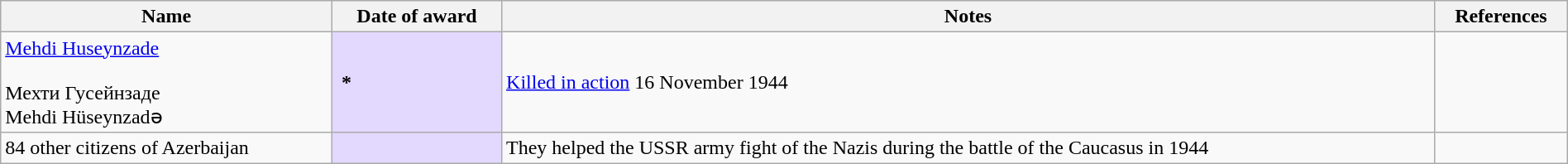<table class="wikitable sortable" width="100%">
<tr>
<th>Name</th>
<th>Date of award</th>
<th class="unsortable">Notes</th>
<th class="unsortable">References</th>
</tr>
<tr>
<td><a href='#'>Mehdi Huseynzade</a><br><br>Мехти Гусейнзаде<br>
Mehdi Hüseynzadə</td>
<td style="background:#e3d9ff;"> <strong>*</strong></td>
<td><a href='#'>Killed in action</a> 16 November 1944</td>
<td></td>
</tr>
<tr>
<td>84 other citizens of Azerbaijan<br></td>
<td style="background:#e3d9ff;"> </td>
<td>They helped the USSR army fight of the Nazis during the battle of the Caucasus in 1944</td>
<td><br></td>
</tr>
</table>
